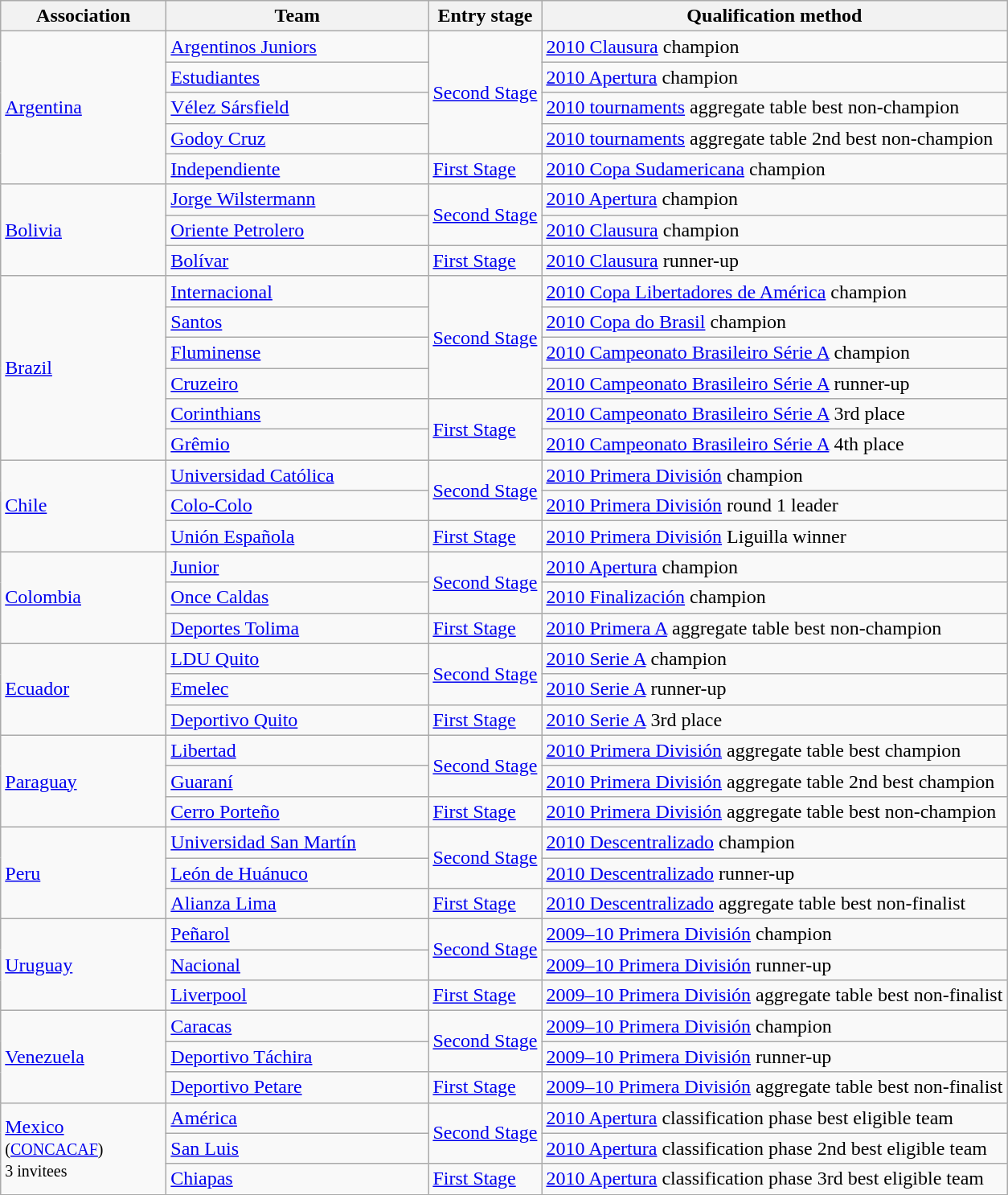<table class="wikitable">
<tr>
<th width=130>Association</th>
<th width=210>Team </th>
<th>Entry stage</th>
<th>Qualification method</th>
</tr>
<tr>
<td rowspan="5"> <a href='#'>Argentina</a><br></td>
<td><a href='#'>Argentinos Juniors</a> </td>
<td rowspan="4"><a href='#'>Second Stage</a></td>
<td><a href='#'>2010 Clausura</a> champion</td>
</tr>
<tr>
<td><a href='#'>Estudiantes</a> </td>
<td><a href='#'>2010 Apertura</a> champion</td>
</tr>
<tr>
<td><a href='#'>Vélez Sársfield</a> </td>
<td><a href='#'>2010 tournaments</a> aggregate table best non-champion</td>
</tr>
<tr>
<td><a href='#'>Godoy Cruz</a> </td>
<td><a href='#'>2010 tournaments</a> aggregate table 2nd best non-champion</td>
</tr>
<tr>
<td><a href='#'>Independiente</a> </td>
<td><a href='#'>First Stage</a></td>
<td><a href='#'>2010 Copa Sudamericana</a> champion</td>
</tr>
<tr>
<td rowspan="3"> <a href='#'>Bolivia</a><br></td>
<td><a href='#'>Jorge Wilstermann</a> </td>
<td rowspan="2"><a href='#'>Second Stage</a></td>
<td><a href='#'>2010 Apertura</a> champion</td>
</tr>
<tr>
<td><a href='#'>Oriente Petrolero</a> </td>
<td><a href='#'>2010 Clausura</a> champion</td>
</tr>
<tr>
<td><a href='#'>Bolívar</a> </td>
<td><a href='#'>First Stage</a></td>
<td><a href='#'>2010 Clausura</a> runner-up</td>
</tr>
<tr>
<td rowspan="6"> <a href='#'>Brazil</a><br></td>
<td><a href='#'>Internacional</a> </td>
<td rowspan="4"><a href='#'>Second Stage</a></td>
<td><a href='#'>2010 Copa Libertadores de América</a> champion</td>
</tr>
<tr>
<td><a href='#'>Santos</a> </td>
<td><a href='#'>2010 Copa do Brasil</a> champion</td>
</tr>
<tr>
<td><a href='#'>Fluminense</a> </td>
<td><a href='#'>2010 Campeonato Brasileiro Série A</a> champion</td>
</tr>
<tr>
<td><a href='#'>Cruzeiro</a> </td>
<td><a href='#'>2010 Campeonato Brasileiro Série A</a> runner-up</td>
</tr>
<tr>
<td><a href='#'>Corinthians</a> </td>
<td rowspan="2"><a href='#'>First Stage</a></td>
<td><a href='#'>2010 Campeonato Brasileiro Série A</a> 3rd place</td>
</tr>
<tr>
<td><a href='#'>Grêmio</a> </td>
<td><a href='#'>2010 Campeonato Brasileiro Série A</a> 4th place</td>
</tr>
<tr>
<td rowspan="3"> <a href='#'>Chile</a><br></td>
<td><a href='#'>Universidad Católica</a> </td>
<td rowspan="2"><a href='#'>Second Stage</a></td>
<td><a href='#'>2010 Primera División</a> champion</td>
</tr>
<tr>
<td><a href='#'>Colo-Colo</a> </td>
<td><a href='#'>2010 Primera División</a> round 1 leader</td>
</tr>
<tr>
<td><a href='#'>Unión Española</a> </td>
<td><a href='#'>First Stage</a></td>
<td><a href='#'>2010 Primera División</a> Liguilla winner</td>
</tr>
<tr>
<td rowspan="3"> <a href='#'>Colombia</a><br></td>
<td><a href='#'>Junior</a> </td>
<td rowspan="2"><a href='#'>Second Stage</a></td>
<td><a href='#'>2010 Apertura</a> champion</td>
</tr>
<tr>
<td><a href='#'>Once Caldas</a> </td>
<td><a href='#'>2010 Finalización</a> champion</td>
</tr>
<tr>
<td><a href='#'>Deportes Tolima</a> </td>
<td><a href='#'>First Stage</a></td>
<td><a href='#'>2010 Primera A</a> aggregate table best non-champion</td>
</tr>
<tr>
<td rowspan="3"> <a href='#'>Ecuador</a><br></td>
<td><a href='#'>LDU Quito</a> </td>
<td rowspan="2"><a href='#'>Second Stage</a></td>
<td><a href='#'>2010 Serie A</a> champion</td>
</tr>
<tr>
<td><a href='#'>Emelec</a> </td>
<td><a href='#'>2010 Serie A</a> runner-up</td>
</tr>
<tr>
<td><a href='#'>Deportivo Quito</a> </td>
<td><a href='#'>First Stage</a></td>
<td><a href='#'>2010 Serie A</a> 3rd place</td>
</tr>
<tr>
<td rowspan="3"> <a href='#'>Paraguay</a><br></td>
<td><a href='#'>Libertad</a> </td>
<td rowspan="2"><a href='#'>Second Stage</a></td>
<td><a href='#'>2010 Primera División</a> aggregate table best champion</td>
</tr>
<tr>
<td><a href='#'>Guaraní</a> </td>
<td><a href='#'>2010 Primera División</a> aggregate table 2nd best champion</td>
</tr>
<tr>
<td><a href='#'>Cerro Porteño</a> </td>
<td><a href='#'>First Stage</a></td>
<td><a href='#'>2010 Primera División</a> aggregate table best non-champion</td>
</tr>
<tr>
<td rowspan="3"> <a href='#'>Peru</a><br></td>
<td><a href='#'>Universidad San Martín</a> </td>
<td rowspan="2"><a href='#'>Second Stage</a></td>
<td><a href='#'>2010 Descentralizado</a> champion</td>
</tr>
<tr>
<td><a href='#'>León de Huánuco</a> </td>
<td><a href='#'>2010 Descentralizado</a> runner-up</td>
</tr>
<tr>
<td><a href='#'>Alianza Lima</a> </td>
<td><a href='#'>First Stage</a></td>
<td><a href='#'>2010 Descentralizado</a> aggregate table best non-finalist</td>
</tr>
<tr>
<td rowspan="3"> <a href='#'>Uruguay</a><br></td>
<td><a href='#'>Peñarol</a> </td>
<td rowspan="2"><a href='#'>Second Stage</a></td>
<td><a href='#'>2009–10 Primera División</a> champion</td>
</tr>
<tr>
<td><a href='#'>Nacional</a> </td>
<td><a href='#'>2009–10 Primera División</a> runner-up</td>
</tr>
<tr>
<td><a href='#'>Liverpool</a> </td>
<td><a href='#'>First Stage</a></td>
<td><a href='#'>2009–10 Primera División</a> aggregate table best non-finalist</td>
</tr>
<tr>
<td rowspan="3"> <a href='#'>Venezuela</a><br></td>
<td><a href='#'>Caracas</a> </td>
<td rowspan="2"><a href='#'>Second Stage</a></td>
<td><a href='#'>2009–10 Primera División</a> champion</td>
</tr>
<tr>
<td><a href='#'>Deportivo Táchira</a> </td>
<td><a href='#'>2009–10 Primera División</a> runner-up</td>
</tr>
<tr>
<td><a href='#'>Deportivo Petare</a> </td>
<td><a href='#'>First Stage</a></td>
<td><a href='#'>2009–10 Primera División</a> aggregate table best non-finalist</td>
</tr>
<tr>
<td rowspan="3"> <a href='#'>Mexico</a><br><small>(<a href='#'>CONCACAF</a>)<br>3 invitees</small></td>
<td><a href='#'>América</a> </td>
<td rowspan="2"><a href='#'>Second Stage</a></td>
<td><a href='#'>2010 Apertura</a> classification phase best eligible team</td>
</tr>
<tr>
<td><a href='#'>San Luis</a> </td>
<td><a href='#'>2010 Apertura</a> classification phase 2nd best eligible team</td>
</tr>
<tr>
<td><a href='#'>Chiapas</a> </td>
<td><a href='#'>First Stage</a></td>
<td><a href='#'>2010 Apertura</a> classification phase 3rd best eligible team</td>
</tr>
</table>
